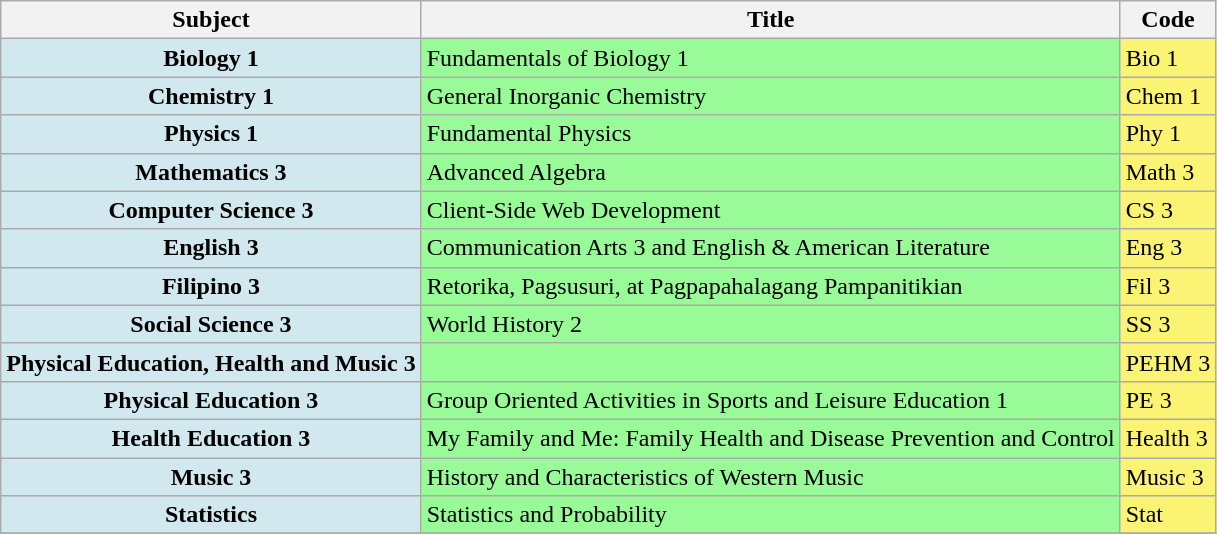<table class="wikitable collapsible collapsed">
<tr>
<th>Subject</th>
<th>Title</th>
<th>Code</th>
</tr>
<tr>
<th style="background:#D1E8EF">Biology 1</th>
<td style="background:#98FB98;">Fundamentals of Biology 1</td>
<td style="background:#FBF373;">Bio 1</td>
</tr>
<tr>
<th style="background:#D1E8EF">Chemistry 1</th>
<td style="background:#98FB98;">General Inorganic Chemistry</td>
<td style="background:#FBF373;">Chem 1</td>
</tr>
<tr>
<th style="background:#D1E8EF">Physics 1</th>
<td style="background:#98FB98;">Fundamental Physics</td>
<td style="background:#FBF373;">Phy 1</td>
</tr>
<tr>
<th style="background:#D1E8EF">Mathematics 3</th>
<td style="background:#98FB98;">Advanced Algebra</td>
<td style="background:#FBF373;">Math 3</td>
</tr>
<tr>
<th style="background:#D1E8EF">Computer Science 3</th>
<td style="background:#98FB98;">Client-Side Web Development</td>
<td style="background:#FBF373;">CS 3</td>
</tr>
<tr>
<th style="background:#D1E8EF">English 3</th>
<td style="background:#98FB98;">Communication Arts 3 and English & American Literature</td>
<td style="background:#FBF373;">Eng 3</td>
</tr>
<tr>
<th style="background:#D1E8EF">Filipino 3</th>
<td style="background:#98FB98;">Retorika, Pagsusuri, at Pagpapahalagang Pampanitikian</td>
<td style="background:#FBF373;">Fil 3</td>
</tr>
<tr>
<th style="background:#D1E8EF">Social Science 3</th>
<td style="background:#98FB98;">World History 2</td>
<td style="background:#FBF373;">SS 3</td>
</tr>
<tr>
<th style="background:#D1E8EF">Physical Education, Health and Music 3</th>
<td style="background:#98FB98;"></td>
<td style="background:#FBF373;">PEHM 3</td>
</tr>
<tr>
<th style="background:#D1E8EF">Physical Education 3</th>
<td style="background:#98FB98;">Group Oriented Activities in Sports and Leisure Education 1</td>
<td style="background:#FBF373;">PE 3</td>
</tr>
<tr>
<th style="background:#D1E8EF">Health Education 3</th>
<td style="background:#98FB98;">My Family and Me: Family Health and Disease Prevention and Control</td>
<td style="background:#FBF373;">Health 3</td>
</tr>
<tr>
<th style="background:#D1E8EF">Music 3</th>
<td style="background:#98FB98;">History and Characteristics of Western Music</td>
<td style="background:#FBF373;">Music 3</td>
</tr>
<tr>
<th style="background:#D1E8EF">Statistics</th>
<td style="background:#98FB98;">Statistics and Probability</td>
<td style="background:#FBF373;">Stat</td>
</tr>
<tr>
</tr>
</table>
